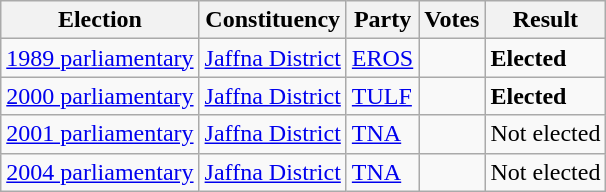<table class="wikitable" style="text-align:left;">
<tr>
<th scope=col>Election</th>
<th scope=col>Constituency</th>
<th scope=col>Party</th>
<th scope=col>Votes</th>
<th scope=col>Result</th>
</tr>
<tr>
<td><a href='#'>1989 parliamentary</a></td>
<td><a href='#'>Jaffna District</a></td>
<td><a href='#'>EROS</a></td>
<td align=right></td>
<td><strong>Elected</strong></td>
</tr>
<tr>
<td><a href='#'>2000 parliamentary</a></td>
<td><a href='#'>Jaffna District</a></td>
<td><a href='#'>TULF</a></td>
<td align=right></td>
<td><strong>Elected</strong></td>
</tr>
<tr>
<td><a href='#'>2001 parliamentary</a></td>
<td><a href='#'>Jaffna District</a></td>
<td><a href='#'>TNA</a></td>
<td align=right></td>
<td>Not elected</td>
</tr>
<tr>
<td><a href='#'>2004 parliamentary</a></td>
<td><a href='#'>Jaffna District</a></td>
<td><a href='#'>TNA</a></td>
<td align=right></td>
<td>Not elected</td>
</tr>
</table>
